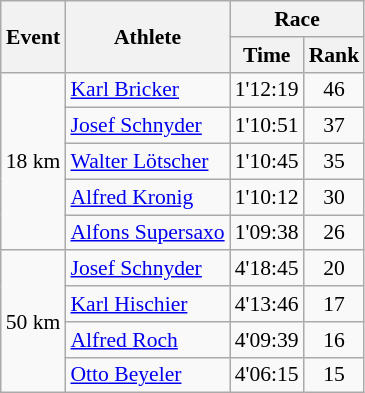<table class="wikitable" border="1" style="font-size:90%">
<tr>
<th rowspan=2>Event</th>
<th rowspan=2>Athlete</th>
<th colspan=2>Race</th>
</tr>
<tr>
<th>Time</th>
<th>Rank</th>
</tr>
<tr>
<td rowspan=5>18 km</td>
<td><a href='#'>Karl Bricker</a></td>
<td align=center>1'12:19</td>
<td align=center>46</td>
</tr>
<tr>
<td><a href='#'>Josef Schnyder</a></td>
<td align=center>1'10:51</td>
<td align=center>37</td>
</tr>
<tr>
<td><a href='#'>Walter Lötscher</a></td>
<td align=center>1'10:45</td>
<td align=center>35</td>
</tr>
<tr>
<td><a href='#'>Alfred Kronig</a></td>
<td align=center>1'10:12</td>
<td align=center>30</td>
</tr>
<tr>
<td><a href='#'>Alfons Supersaxo</a></td>
<td align=center>1'09:38</td>
<td align=center>26</td>
</tr>
<tr>
<td rowspan=4>50 km</td>
<td><a href='#'>Josef Schnyder</a></td>
<td align=center>4'18:45</td>
<td align=center>20</td>
</tr>
<tr>
<td><a href='#'>Karl Hischier</a></td>
<td align=center>4'13:46</td>
<td align=center>17</td>
</tr>
<tr>
<td><a href='#'>Alfred Roch</a></td>
<td align=center>4'09:39</td>
<td align=center>16</td>
</tr>
<tr>
<td><a href='#'>Otto Beyeler</a></td>
<td align=center>4'06:15</td>
<td align=center>15</td>
</tr>
</table>
